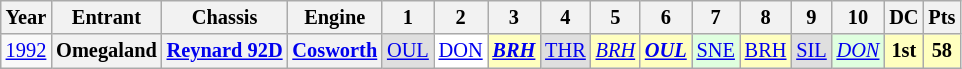<table class="wikitable" style="text-align:center; font-size:85%">
<tr>
<th>Year</th>
<th>Entrant</th>
<th>Chassis</th>
<th>Engine</th>
<th>1</th>
<th>2</th>
<th>3</th>
<th>4</th>
<th>5</th>
<th>6</th>
<th>7</th>
<th>8</th>
<th>9</th>
<th>10</th>
<th>DC</th>
<th>Pts</th>
</tr>
<tr>
<td><a href='#'>1992</a></td>
<th>Omegaland</th>
<th nowrap><a href='#'>Reynard 92D</a></th>
<th><a href='#'>Cosworth</a></th>
<td style="background:#DFDFDF;"><a href='#'>OUL</a><br></td>
<td style="background:#FFFFFF;"><a href='#'>DON</a><br></td>
<td style="background:#FFFFBF;"><strong><em><a href='#'>BRH</a></em></strong><br></td>
<td style="background:#DFDFDF;"><a href='#'>THR</a><br></td>
<td style="background:#FFFFBF;"><em><a href='#'>BRH</a></em><br></td>
<td style="background:#FFFFBF;"><strong><em><a href='#'>OUL</a></em></strong><br></td>
<td style="background:#DFFFDF;"><a href='#'>SNE</a><br></td>
<td style="background:#FFFFBF;"><a href='#'>BRH</a><br></td>
<td style="background:#DFDFDF;"><a href='#'>SIL</a><br></td>
<td style="background:#DFFFDF;"><em><a href='#'>DON</a></em><br></td>
<th style="background:#FFFFBF;">1st</th>
<th style="background:#FFFFBF;">58</th>
</tr>
</table>
